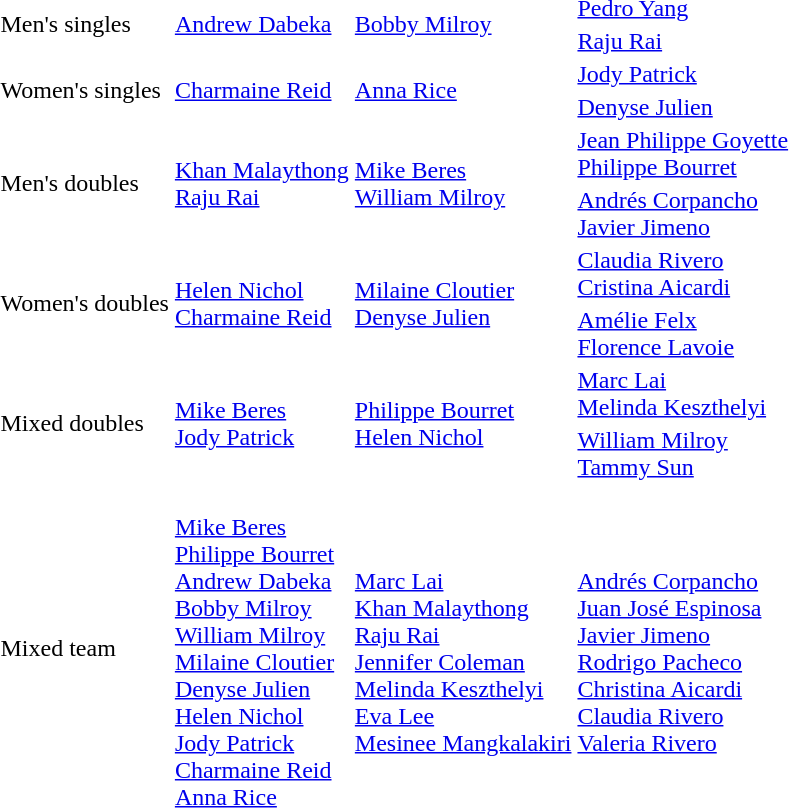<table>
<tr>
<td rowspan="2">Men's singles</td>
<td rowspan="2"> <a href='#'>Andrew Dabeka</a></td>
<td rowspan="2"> <a href='#'>Bobby Milroy</a></td>
<td> <a href='#'>Pedro Yang</a></td>
</tr>
<tr>
<td> <a href='#'>Raju Rai</a></td>
</tr>
<tr>
<td rowspan="2">Women's singles</td>
<td rowspan="2"> <a href='#'>Charmaine Reid</a></td>
<td rowspan="2"> <a href='#'>Anna Rice</a></td>
<td> <a href='#'>Jody Patrick</a></td>
</tr>
<tr>
<td> <a href='#'>Denyse Julien</a></td>
</tr>
<tr>
<td rowspan="2">Men's doubles</td>
<td rowspan="2"> <a href='#'>Khan Malaythong</a><br> <a href='#'>Raju Rai</a></td>
<td rowspan="2"> <a href='#'>Mike Beres</a><br> <a href='#'>William Milroy</a></td>
<td> <a href='#'>Jean Philippe Goyette</a><br> <a href='#'>Philippe Bourret</a></td>
</tr>
<tr>
<td> <a href='#'>Andrés Corpancho</a><br> <a href='#'>Javier Jimeno</a></td>
</tr>
<tr>
<td rowspan="2">Women's doubles</td>
<td rowspan="2"> <a href='#'>Helen Nichol</a><br> <a href='#'>Charmaine Reid</a></td>
<td rowspan="2"> <a href='#'>Milaine Cloutier</a><br> <a href='#'>Denyse Julien</a></td>
<td> <a href='#'>Claudia Rivero</a><br> <a href='#'>Cristina Aicardi</a></td>
</tr>
<tr>
<td> <a href='#'>Amélie Felx</a><br> <a href='#'>Florence Lavoie</a></td>
</tr>
<tr>
<td rowspan="2">Mixed doubles</td>
<td rowspan="2"> <a href='#'>Mike Beres</a><br> <a href='#'>Jody Patrick</a></td>
<td rowspan="2"> <a href='#'>Philippe Bourret</a><br> <a href='#'>Helen Nichol</a></td>
<td> <a href='#'>Marc Lai</a><br> <a href='#'>Melinda Keszthelyi</a></td>
</tr>
<tr>
<td> <a href='#'>William Milroy</a><br> <a href='#'>Tammy Sun</a></td>
</tr>
<tr>
<td>Mixed team</td>
<td><br><a href='#'>Mike Beres</a><br><a href='#'>Philippe Bourret</a><br><a href='#'>Andrew Dabeka</a><br><a href='#'>Bobby Milroy</a><br><a href='#'>William Milroy</a><br><a href='#'>Milaine Cloutier</a><br><a href='#'>Denyse Julien</a><br><a href='#'>Helen Nichol</a><br><a href='#'>Jody Patrick</a><br><a href='#'>Charmaine Reid</a><br><a href='#'>Anna Rice</a></td>
<td><br><a href='#'>Marc Lai</a><br><a href='#'>Khan Malaythong</a><br><a href='#'>Raju Rai</a><br><a href='#'>Jennifer Coleman</a><br><a href='#'>Melinda Keszthelyi</a><br><a href='#'>Eva Lee</a><br><a href='#'>Mesinee Mangkalakiri</a></td>
<td><br><a href='#'>Andrés Corpancho</a><br><a href='#'>Juan José Espinosa</a><br><a href='#'>Javier Jimeno</a><br><a href='#'>Rodrigo Pacheco</a><br><a href='#'>Christina Aicardi</a><br><a href='#'>Claudia Rivero</a><br><a href='#'>Valeria Rivero</a></td>
</tr>
</table>
